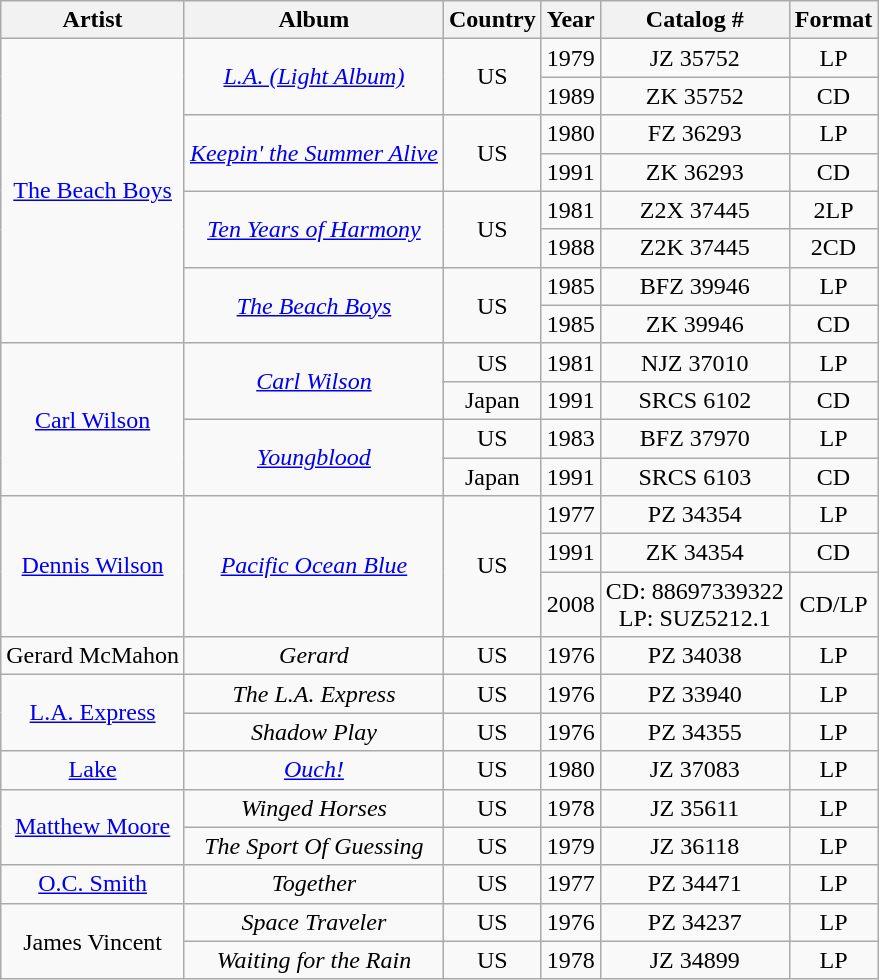<table class="wikitable" align="center" style="text-align: center;">
<tr>
<th>Artist</th>
<th>Album</th>
<th>Country</th>
<th>Year</th>
<th>Catalog #</th>
<th>Format</th>
</tr>
<tr>
<td rowspan="8"><a href='#'>The Beach Boys</a></td>
<td rowspan="2"><em><a href='#'>L.A. (Light Album)</a></em></td>
<td rowspan="2">US</td>
<td>1979</td>
<td>JZ 35752</td>
<td>LP</td>
</tr>
<tr>
<td>1989</td>
<td>ZK 35752</td>
<td>CD</td>
</tr>
<tr>
<td rowspan="2"><em><a href='#'>Keepin' the Summer Alive</a></em></td>
<td rowspan="2">US</td>
<td>1980</td>
<td>FZ 36293</td>
<td>LP</td>
</tr>
<tr>
<td>1991</td>
<td>ZK 36293</td>
<td>CD</td>
</tr>
<tr>
<td rowspan="2"><em><a href='#'>Ten Years of Harmony</a></em></td>
<td rowspan="2">US</td>
<td>1981</td>
<td>Z2X 37445</td>
<td>2LP</td>
</tr>
<tr>
<td>1988</td>
<td>Z2K 37445</td>
<td>2CD</td>
</tr>
<tr>
<td rowspan="2"><em><a href='#'>The Beach Boys</a></em></td>
<td rowspan="2">US</td>
<td>1985</td>
<td>BFZ 39946</td>
<td>LP</td>
</tr>
<tr>
<td>1985</td>
<td>ZK 39946</td>
<td>CD</td>
</tr>
<tr>
<td rowspan="4"><a href='#'>Carl Wilson</a></td>
<td rowspan="2"><em><a href='#'>Carl Wilson</a></em></td>
<td>US</td>
<td>1981</td>
<td>NJZ 37010</td>
<td>LP</td>
</tr>
<tr>
<td>Japan</td>
<td>1991</td>
<td>SRCS 6102</td>
<td>CD</td>
</tr>
<tr>
<td rowspan="2"><em><a href='#'>Youngblood</a></em></td>
<td>US</td>
<td>1983</td>
<td>BFZ 37970</td>
<td>LP</td>
</tr>
<tr>
<td>Japan</td>
<td>1991</td>
<td>SRCS 6103</td>
<td>CD</td>
</tr>
<tr>
<td rowspan="3"><a href='#'>Dennis Wilson</a></td>
<td rowspan="3"><em><a href='#'>Pacific Ocean Blue</a></em></td>
<td rowspan="3">US</td>
<td>1977</td>
<td>PZ 34354</td>
<td>LP</td>
</tr>
<tr>
<td>1991</td>
<td>ZK 34354</td>
<td>CD</td>
</tr>
<tr>
<td>2008</td>
<td>CD: 88697339322<br>LP: SUZ5212.1</td>
<td>CD/LP</td>
</tr>
<tr>
<td rowspan="1">Gerard McMahon</td>
<td rowspan= "1"><em>Gerard</em></td>
<td rowspan= "1">US</td>
<td>1976</td>
<td>PZ 34038</td>
<td>LP</td>
</tr>
<tr>
<td rowspan="2"><a href='#'>L.A. Express</a></td>
<td rowspan="1"><em>The L.A. Express</em></td>
<td rowspan="1">US</td>
<td>1976</td>
<td>PZ 33940</td>
<td>LP</td>
</tr>
<tr>
<td><em>Shadow Play</em></td>
<td>US</td>
<td>1976</td>
<td>PZ 34355</td>
<td>LP</td>
</tr>
<tr>
<td rowspan="1"><a href='#'>Lake</a></td>
<td rowspan="1"><em><a href='#'>Ouch!</a></em></td>
<td rowspan="1">US</td>
<td>1980</td>
<td>JZ 37083</td>
<td>LP</td>
</tr>
<tr>
<td rowspan="2"><a href='#'>Matthew Moore</a></td>
<td rowspan="1"><em>Winged Horses</em></td>
<td rowspan="1">US</td>
<td>1978</td>
<td>JZ 35611</td>
<td>LP</td>
</tr>
<tr>
<td><em>The Sport Of Guessing</em></td>
<td>US</td>
<td>1979</td>
<td>JZ 36118</td>
<td>LP</td>
</tr>
<tr>
<td rowspan="1"><a href='#'>O.C. Smith</a></td>
<td rowspan="1"><em>Together</em></td>
<td rowspan="1">US</td>
<td>1977</td>
<td>PZ 34471</td>
<td>LP</td>
</tr>
<tr>
<td rowspan="2">James Vincent</td>
<td rowspan="1"><em>Space Traveler</em></td>
<td rowspan="1">US</td>
<td>1976</td>
<td>PZ 34237</td>
<td>LP</td>
</tr>
<tr>
<td><em>Waiting for the Rain</em></td>
<td>US</td>
<td>1978</td>
<td>JZ 34899</td>
<td>LP</td>
</tr>
</table>
